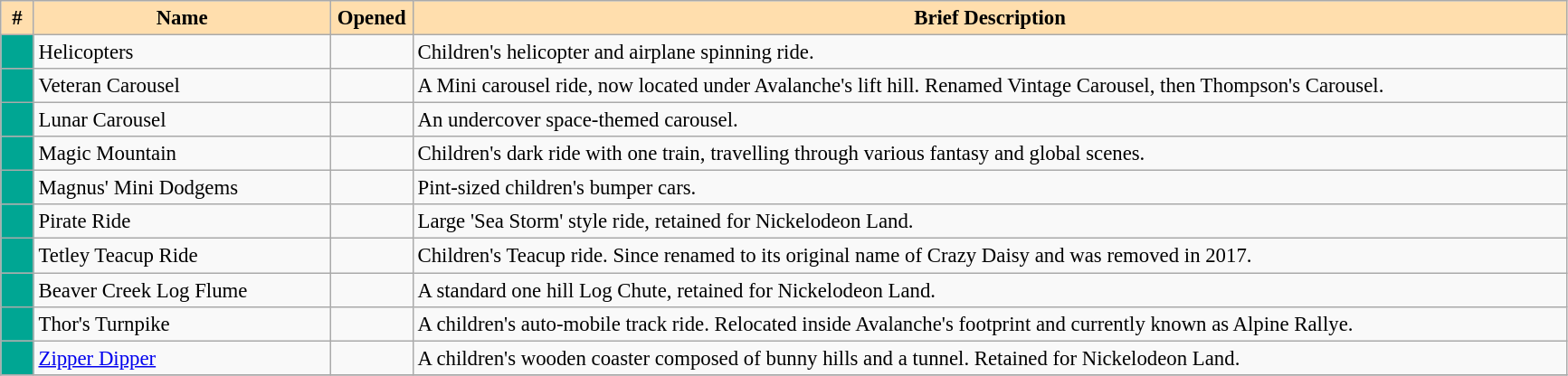<table class="wikitable" border=1 style="font-size: 95%">
<tr>
<th style="background:#ffdead" width=2%>#</th>
<th style="background:#ffdead" width=18%>Name</th>
<th style="background:#ffdead" width=5%>Opened</th>
<th style="background:#ffdead" width=70%>Brief Description</th>
</tr>
<tr>
<td bgcolor="00A693" height="10px"></td>
<td>Helicopters</td>
<td></td>
<td>Children's helicopter and airplane spinning ride.</td>
</tr>
<tr>
<td bgcolor="00A693" height="10px"></td>
<td>Veteran Carousel</td>
<td></td>
<td>A Mini carousel ride, now located under Avalanche's lift hill. Renamed Vintage Carousel, then Thompson's Carousel.</td>
</tr>
<tr>
<td bgcolor="00A693" height="10px"></td>
<td>Lunar Carousel</td>
<td></td>
<td>An undercover space-themed carousel.</td>
</tr>
<tr>
<td bgcolor="00A693" height="10px"></td>
<td>Magic Mountain</td>
<td></td>
<td>Children's dark ride with one train, travelling through various fantasy and global scenes.</td>
</tr>
<tr>
<td bgcolor="00A693" height="10px"></td>
<td>Magnus' Mini Dodgems</td>
<td></td>
<td>Pint-sized children's bumper cars.</td>
</tr>
<tr>
<td bgcolor="00A693" height="10px"></td>
<td>Pirate Ride</td>
<td></td>
<td>Large 'Sea Storm' style ride, retained for Nickelodeon Land.</td>
</tr>
<tr>
<td bgcolor="00A693" height="10px"></td>
<td>Tetley Teacup Ride</td>
<td></td>
<td>Children's Teacup ride. Since renamed to its original name of Crazy Daisy and was removed in 2017.</td>
</tr>
<tr>
<td bgcolor="00A693" height="10px"></td>
<td>Beaver Creek Log Flume</td>
<td></td>
<td>A standard one hill Log Chute, retained for Nickelodeon Land.</td>
</tr>
<tr>
<td bgcolor="00A693" height="10px"></td>
<td>Thor's Turnpike</td>
<td></td>
<td>A children's auto-mobile track ride. Relocated inside Avalanche's footprint and currently known as Alpine Rallye.</td>
</tr>
<tr>
<td bgcolor="00A693" height="10px"></td>
<td><a href='#'>Zipper Dipper</a></td>
<td></td>
<td>A children's wooden coaster composed of bunny hills and a tunnel. Retained for Nickelodeon Land.</td>
</tr>
<tr>
</tr>
</table>
